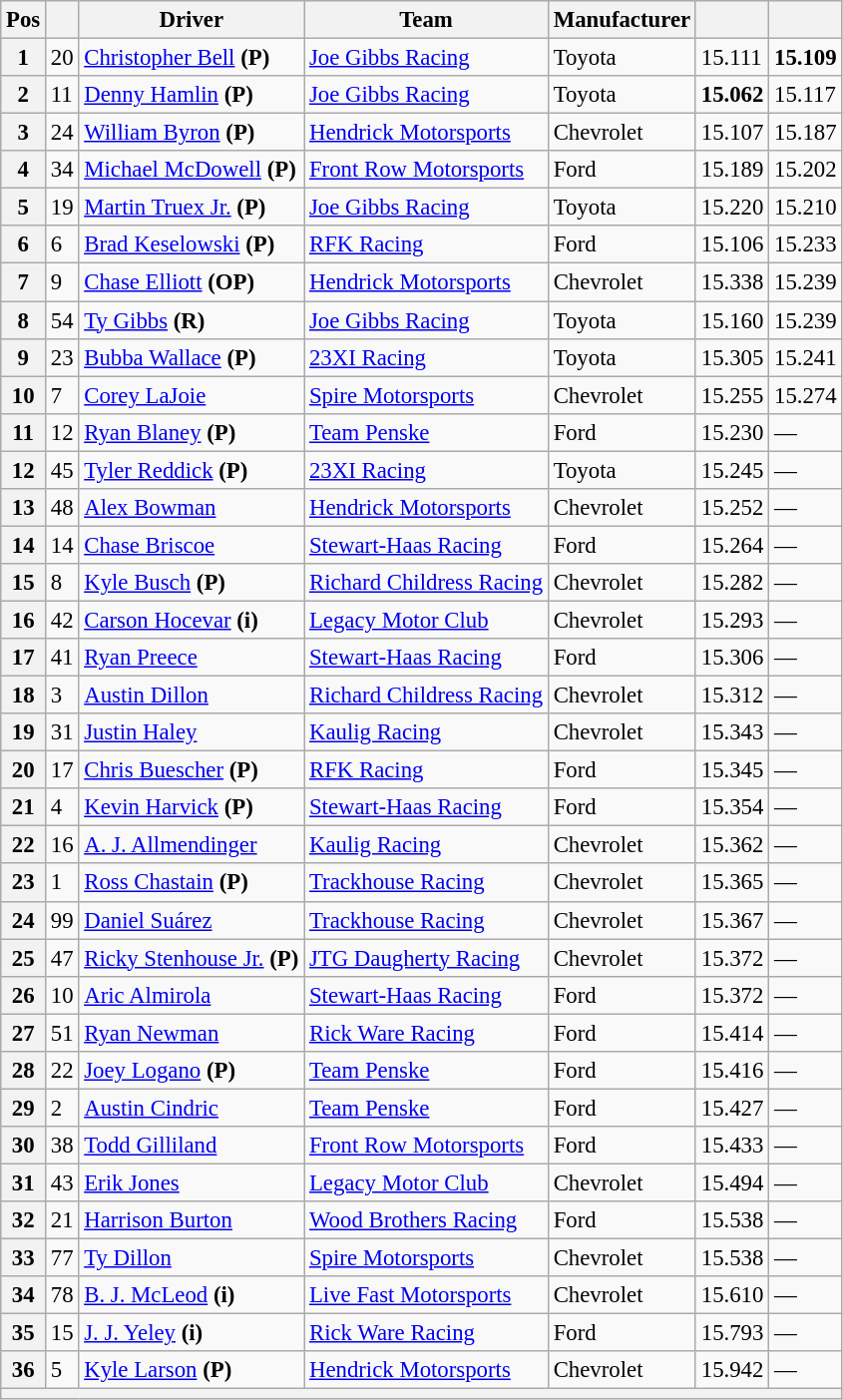<table class="wikitable" style="font-size:95%">
<tr>
<th>Pos</th>
<th></th>
<th>Driver</th>
<th>Team</th>
<th>Manufacturer</th>
<th></th>
<th></th>
</tr>
<tr>
<th>1</th>
<td>20</td>
<td><a href='#'>Christopher Bell</a> <strong>(P)</strong></td>
<td><a href='#'>Joe Gibbs Racing</a></td>
<td>Toyota</td>
<td>15.111</td>
<td><strong>15.109</strong></td>
</tr>
<tr>
<th>2</th>
<td>11</td>
<td><a href='#'>Denny Hamlin</a> <strong>(P)</strong></td>
<td><a href='#'>Joe Gibbs Racing</a></td>
<td>Toyota</td>
<td><strong>15.062</strong></td>
<td>15.117</td>
</tr>
<tr>
<th>3</th>
<td>24</td>
<td><a href='#'>William Byron</a> <strong>(P)</strong></td>
<td><a href='#'>Hendrick Motorsports</a></td>
<td>Chevrolet</td>
<td>15.107</td>
<td>15.187</td>
</tr>
<tr>
<th>4</th>
<td>34</td>
<td><a href='#'>Michael McDowell</a> <strong>(P)</strong></td>
<td><a href='#'>Front Row Motorsports</a></td>
<td>Ford</td>
<td>15.189</td>
<td>15.202</td>
</tr>
<tr>
<th>5</th>
<td>19</td>
<td><a href='#'>Martin Truex Jr.</a> <strong>(P)</strong></td>
<td><a href='#'>Joe Gibbs Racing</a></td>
<td>Toyota</td>
<td>15.220</td>
<td>15.210</td>
</tr>
<tr>
<th>6</th>
<td>6</td>
<td><a href='#'>Brad Keselowski</a> <strong>(P)</strong></td>
<td><a href='#'>RFK Racing</a></td>
<td>Ford</td>
<td>15.106</td>
<td>15.233</td>
</tr>
<tr>
<th>7</th>
<td>9</td>
<td><a href='#'>Chase Elliott</a> <strong>(OP)</strong></td>
<td><a href='#'>Hendrick Motorsports</a></td>
<td>Chevrolet</td>
<td>15.338</td>
<td>15.239</td>
</tr>
<tr>
<th>8</th>
<td>54</td>
<td><a href='#'>Ty Gibbs</a> <strong>(R)</strong></td>
<td><a href='#'>Joe Gibbs Racing</a></td>
<td>Toyota</td>
<td>15.160</td>
<td>15.239</td>
</tr>
<tr>
<th>9</th>
<td>23</td>
<td><a href='#'>Bubba Wallace</a> <strong>(P)</strong></td>
<td><a href='#'>23XI Racing</a></td>
<td>Toyota</td>
<td>15.305</td>
<td>15.241</td>
</tr>
<tr>
<th>10</th>
<td>7</td>
<td><a href='#'>Corey LaJoie</a></td>
<td><a href='#'>Spire Motorsports</a></td>
<td>Chevrolet</td>
<td>15.255</td>
<td>15.274</td>
</tr>
<tr>
<th>11</th>
<td>12</td>
<td><a href='#'>Ryan Blaney</a> <strong>(P)</strong></td>
<td><a href='#'>Team Penske</a></td>
<td>Ford</td>
<td>15.230</td>
<td>—</td>
</tr>
<tr>
<th>12</th>
<td>45</td>
<td><a href='#'>Tyler Reddick</a> <strong>(P)</strong></td>
<td><a href='#'>23XI Racing</a></td>
<td>Toyota</td>
<td>15.245</td>
<td>—</td>
</tr>
<tr>
<th>13</th>
<td>48</td>
<td><a href='#'>Alex Bowman</a></td>
<td><a href='#'>Hendrick Motorsports</a></td>
<td>Chevrolet</td>
<td>15.252</td>
<td>—</td>
</tr>
<tr>
<th>14</th>
<td>14</td>
<td><a href='#'>Chase Briscoe</a></td>
<td><a href='#'>Stewart-Haas Racing</a></td>
<td>Ford</td>
<td>15.264</td>
<td>—</td>
</tr>
<tr>
<th>15</th>
<td>8</td>
<td><a href='#'>Kyle Busch</a> <strong>(P)</strong></td>
<td><a href='#'>Richard Childress Racing</a></td>
<td>Chevrolet</td>
<td>15.282</td>
<td>—</td>
</tr>
<tr>
<th>16</th>
<td>42</td>
<td><a href='#'>Carson Hocevar</a> <strong>(i)</strong></td>
<td><a href='#'>Legacy Motor Club</a></td>
<td>Chevrolet</td>
<td>15.293</td>
<td>—</td>
</tr>
<tr>
<th>17</th>
<td>41</td>
<td><a href='#'>Ryan Preece</a></td>
<td><a href='#'>Stewart-Haas Racing</a></td>
<td>Ford</td>
<td>15.306</td>
<td>—</td>
</tr>
<tr>
<th>18</th>
<td>3</td>
<td><a href='#'>Austin Dillon</a></td>
<td><a href='#'>Richard Childress Racing</a></td>
<td>Chevrolet</td>
<td>15.312</td>
<td>—</td>
</tr>
<tr>
<th>19</th>
<td>31</td>
<td><a href='#'>Justin Haley</a></td>
<td><a href='#'>Kaulig Racing</a></td>
<td>Chevrolet</td>
<td>15.343</td>
<td>—</td>
</tr>
<tr>
<th>20</th>
<td>17</td>
<td><a href='#'>Chris Buescher</a> <strong>(P)</strong></td>
<td><a href='#'>RFK Racing</a></td>
<td>Ford</td>
<td>15.345</td>
<td>—</td>
</tr>
<tr>
<th>21</th>
<td>4</td>
<td><a href='#'>Kevin Harvick</a> <strong>(P)</strong></td>
<td><a href='#'>Stewart-Haas Racing</a></td>
<td>Ford</td>
<td>15.354</td>
<td>—</td>
</tr>
<tr>
<th>22</th>
<td>16</td>
<td><a href='#'>A. J. Allmendinger</a></td>
<td><a href='#'>Kaulig Racing</a></td>
<td>Chevrolet</td>
<td>15.362</td>
<td>—</td>
</tr>
<tr>
<th>23</th>
<td>1</td>
<td><a href='#'>Ross Chastain</a> <strong>(P)</strong></td>
<td><a href='#'>Trackhouse Racing</a></td>
<td>Chevrolet</td>
<td>15.365</td>
<td>—</td>
</tr>
<tr>
<th>24</th>
<td>99</td>
<td><a href='#'>Daniel Suárez</a></td>
<td><a href='#'>Trackhouse Racing</a></td>
<td>Chevrolet</td>
<td>15.367</td>
<td>—</td>
</tr>
<tr>
<th>25</th>
<td>47</td>
<td><a href='#'>Ricky Stenhouse Jr.</a> <strong>(P)</strong></td>
<td><a href='#'>JTG Daugherty Racing</a></td>
<td>Chevrolet</td>
<td>15.372</td>
<td>—</td>
</tr>
<tr>
<th>26</th>
<td>10</td>
<td><a href='#'>Aric Almirola</a></td>
<td><a href='#'>Stewart-Haas Racing</a></td>
<td>Ford</td>
<td>15.372</td>
<td>—</td>
</tr>
<tr>
<th>27</th>
<td>51</td>
<td><a href='#'>Ryan Newman</a></td>
<td><a href='#'>Rick Ware Racing</a></td>
<td>Ford</td>
<td>15.414</td>
<td>—</td>
</tr>
<tr>
<th>28</th>
<td>22</td>
<td><a href='#'>Joey Logano</a> <strong>(P)</strong></td>
<td><a href='#'>Team Penske</a></td>
<td>Ford</td>
<td>15.416</td>
<td>—</td>
</tr>
<tr>
<th>29</th>
<td>2</td>
<td><a href='#'>Austin Cindric</a></td>
<td><a href='#'>Team Penske</a></td>
<td>Ford</td>
<td>15.427</td>
<td>—</td>
</tr>
<tr>
<th>30</th>
<td>38</td>
<td><a href='#'>Todd Gilliland</a></td>
<td><a href='#'>Front Row Motorsports</a></td>
<td>Ford</td>
<td>15.433</td>
<td>—</td>
</tr>
<tr>
<th>31</th>
<td>43</td>
<td><a href='#'>Erik Jones</a></td>
<td><a href='#'>Legacy Motor Club</a></td>
<td>Chevrolet</td>
<td>15.494</td>
<td>—</td>
</tr>
<tr>
<th>32</th>
<td>21</td>
<td><a href='#'>Harrison Burton</a></td>
<td><a href='#'>Wood Brothers Racing</a></td>
<td>Ford</td>
<td>15.538</td>
<td>—</td>
</tr>
<tr>
<th>33</th>
<td>77</td>
<td><a href='#'>Ty Dillon</a></td>
<td><a href='#'>Spire Motorsports</a></td>
<td>Chevrolet</td>
<td>15.538</td>
<td>—</td>
</tr>
<tr>
<th>34</th>
<td>78</td>
<td><a href='#'>B. J. McLeod</a> <strong>(i)</strong></td>
<td><a href='#'>Live Fast Motorsports</a></td>
<td>Chevrolet</td>
<td>15.610</td>
<td>—</td>
</tr>
<tr>
<th>35</th>
<td>15</td>
<td><a href='#'>J. J. Yeley</a> <strong>(i)</strong></td>
<td><a href='#'>Rick Ware Racing</a></td>
<td>Ford</td>
<td>15.793</td>
<td>—</td>
</tr>
<tr>
<th>36</th>
<td>5</td>
<td><a href='#'>Kyle Larson</a> <strong>(P)</strong></td>
<td><a href='#'>Hendrick Motorsports</a></td>
<td>Chevrolet</td>
<td>15.942</td>
<td>—</td>
</tr>
<tr>
<th colspan="7"></th>
</tr>
</table>
